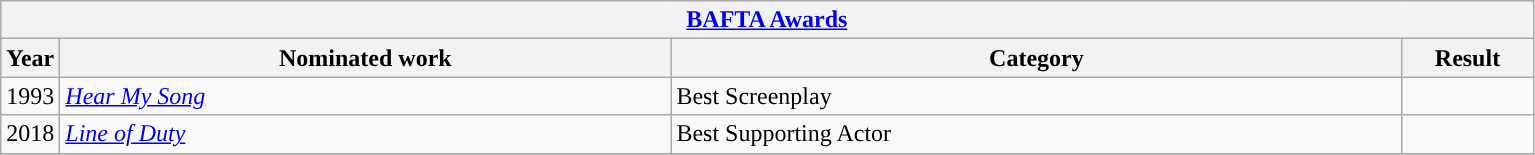<table class="wikitable">
<tr>
<th colspan="4"><a href='#'>BAFTA Awards</a></th>
</tr>
<tr>
<th scope="col" style="width:1em;">Year</th>
<th scope="col" style="width:25em;">Nominated work</th>
<th scope="col" style="width:30em;">Category</th>
<th scope="col" style="width:5em;">Result</th>
</tr>
<tr>
<td>1993</td>
<td><em><a href='#'>Hear My Song</a></em></td>
<td>Best Screenplay</td>
<td></td>
</tr>
<tr>
<td>2018</td>
<td><em><a href='#'>Line of Duty</a></em></td>
<td>Best Supporting Actor</td>
<td></td>
</tr>
<tr>
</tr>
</table>
